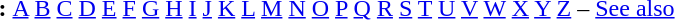<table id="toc" border="0">
<tr>
<th>:</th>
<td><a href='#'>A</a> <a href='#'>B</a> <a href='#'>C</a> <a href='#'>D</a> <a href='#'>E</a> <a href='#'>F</a> <a href='#'>G</a> <a href='#'>H</a> <a href='#'>I</a> <a href='#'>J</a> <a href='#'>K</a> <a href='#'>L</a> <a href='#'>M</a> <a href='#'>N</a> <a href='#'>O</a> <a href='#'>P</a> <a href='#'>Q</a> <a href='#'>R</a> <a href='#'>S</a> <a href='#'>T</a> <a href='#'>U</a> <a href='#'>V</a> <a href='#'>W</a> <a href='#'>X</a> <a href='#'>Y</a>  <a href='#'>Z</a> – <a href='#'>See also</a></td>
</tr>
</table>
